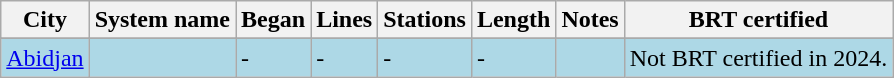<table class="wikitable">
<tr>
<th>City</th>
<th>System name</th>
<th>Began</th>
<th>Lines</th>
<th>Stations</th>
<th>Length</th>
<th>Notes</th>
<th>BRT certified</th>
</tr>
<tr>
</tr>
<tr style="background:lightblue;">
<td><a href='#'>Abidjan</a></td>
<td></td>
<td>-</td>
<td>-</td>
<td>-</td>
<td>-</td>
<td></td>
<td>Not BRT certified in 2024.</td>
</tr>
</table>
